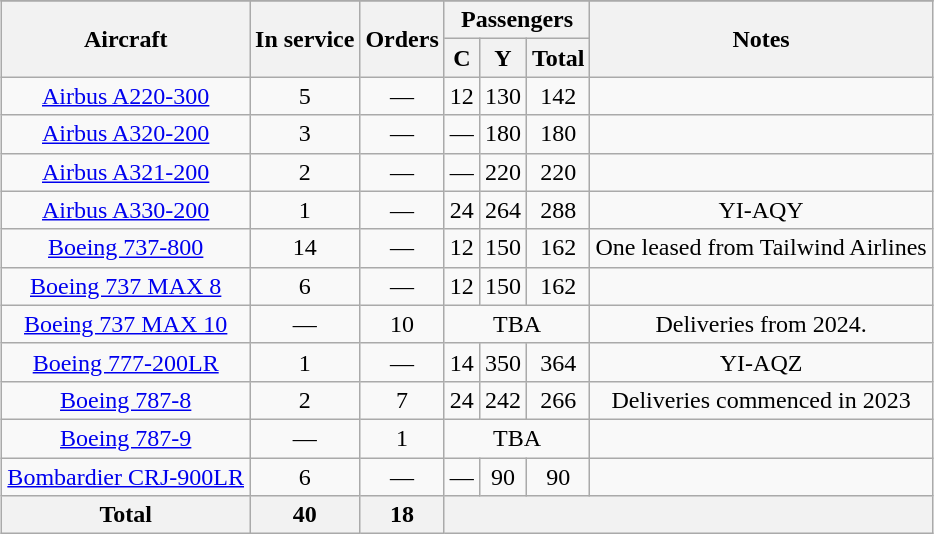<table class="wikitable" style="margin:1em auto; border-collapse:collapse; text-align:center">
<tr>
</tr>
<tr>
<th rowspan="2">Aircraft</th>
<th rowspan="2">In service</th>
<th rowspan="2">Orders</th>
<th colspan="3">Passengers</th>
<th rowspan="2">Notes</th>
</tr>
<tr>
<th><abbr>C</abbr></th>
<th><abbr>Y</abbr></th>
<th>Total</th>
</tr>
<tr>
<td><a href='#'>Airbus A220-300</a></td>
<td>5</td>
<td>—</td>
<td>12</td>
<td>130</td>
<td>142</td>
<td></td>
</tr>
<tr>
<td><a href='#'>Airbus A320-200</a></td>
<td>3</td>
<td>—</td>
<td>—</td>
<td>180</td>
<td>180</td>
<td></td>
</tr>
<tr>
<td><a href='#'>Airbus A321-200</a></td>
<td>2</td>
<td>—</td>
<td>—</td>
<td>220</td>
<td>220</td>
<td></td>
</tr>
<tr>
<td><a href='#'>Airbus A330-200</a></td>
<td>1</td>
<td>—</td>
<td>24</td>
<td>264</td>
<td>288</td>
<td>YI-AQY</td>
</tr>
<tr>
<td><a href='#'>Boeing 737-800</a></td>
<td>14</td>
<td>—</td>
<td>12</td>
<td>150</td>
<td>162</td>
<td>One leased from Tailwind Airlines</td>
</tr>
<tr>
<td><a href='#'>Boeing 737 MAX 8</a></td>
<td>6</td>
<td>—</td>
<td>12</td>
<td>150</td>
<td>162</td>
<td></td>
</tr>
<tr>
<td><a href='#'>Boeing 737 MAX 10</a></td>
<td>—</td>
<td>10</td>
<td colspan="3"><abbr>TBA</abbr></td>
<td>Deliveries from 2024.</td>
</tr>
<tr>
<td><a href='#'>Boeing 777-200LR</a></td>
<td>1</td>
<td>—</td>
<td>14</td>
<td>350</td>
<td>364</td>
<td>YI-AQZ</td>
</tr>
<tr>
<td><a href='#'>Boeing 787-8</a></td>
<td>2</td>
<td>7</td>
<td>24</td>
<td>242</td>
<td>266</td>
<td>Deliveries commenced in 2023</td>
</tr>
<tr>
<td><a href='#'>Boeing 787-9</a></td>
<td>—</td>
<td>1</td>
<td colspan="3"><abbr>TBA</abbr></td>
<td></td>
</tr>
<tr>
<td><a href='#'>Bombardier CRJ-900LR</a></td>
<td>6</td>
<td>—</td>
<td>—</td>
<td>90</td>
<td>90</td>
<td></td>
</tr>
<tr>
<th>Total</th>
<th>40</th>
<th>18</th>
<th colspan="4"></th>
</tr>
</table>
